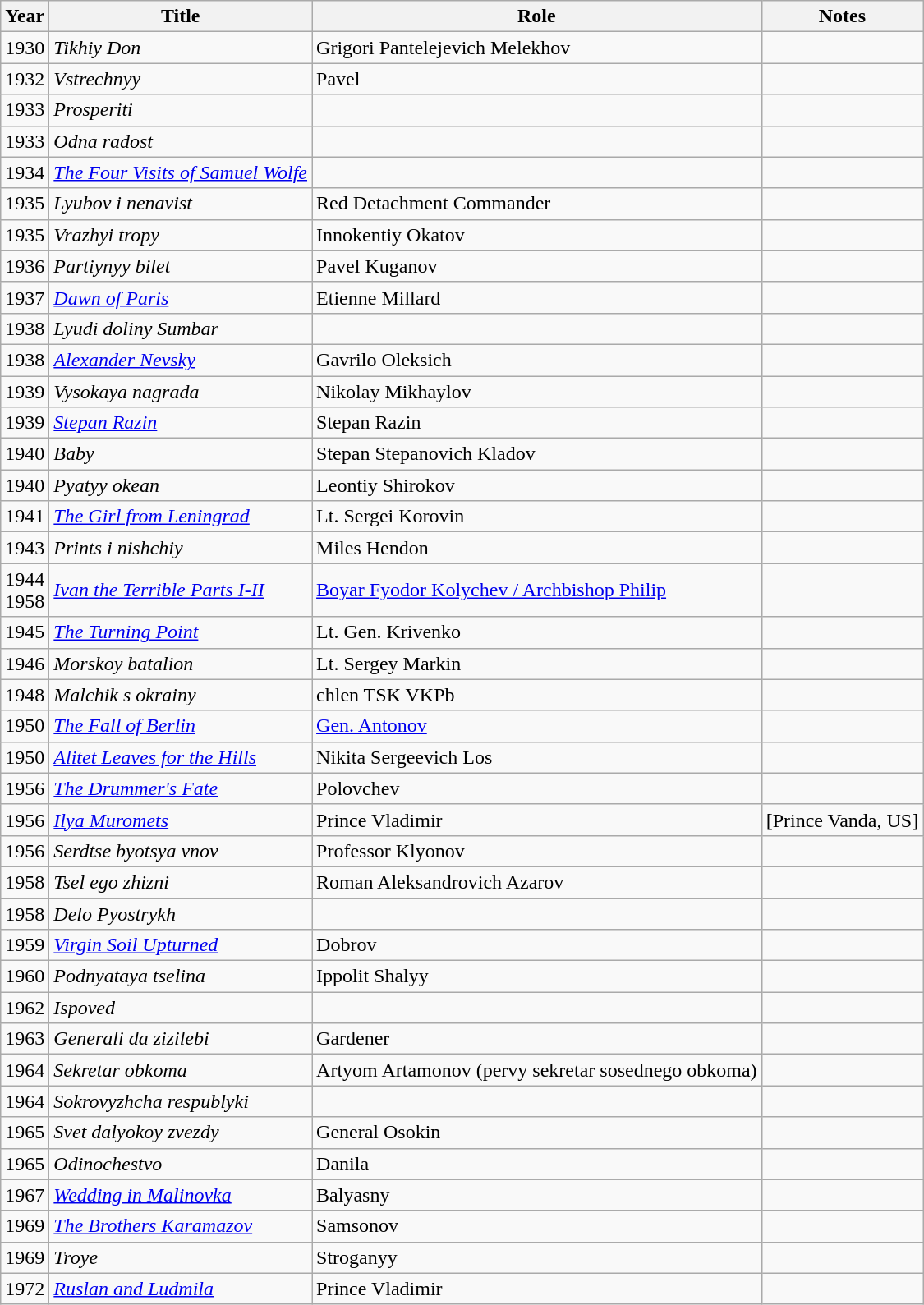<table class="wikitable">
<tr>
<th>Year</th>
<th>Title</th>
<th>Role</th>
<th>Notes</th>
</tr>
<tr>
<td>1930</td>
<td><em>Tikhiy Don</em></td>
<td>Grigori Pantelejevich Melekhov</td>
<td></td>
</tr>
<tr>
<td>1932</td>
<td><em>Vstrechnyy</em></td>
<td>Pavel</td>
<td></td>
</tr>
<tr>
<td>1933</td>
<td><em>Prosperiti</em></td>
<td></td>
<td></td>
</tr>
<tr>
<td>1933</td>
<td><em>Odna radost</em></td>
<td></td>
<td></td>
</tr>
<tr>
<td>1934</td>
<td><em><a href='#'>The Four Visits of Samuel Wolfe</a></em></td>
<td></td>
<td></td>
</tr>
<tr>
<td>1935</td>
<td><em>Lyubov i nenavist</em></td>
<td>Red Detachment Commander</td>
<td></td>
</tr>
<tr>
<td>1935</td>
<td><em>Vrazhyi tropy</em></td>
<td>Innokentiy Okatov</td>
<td></td>
</tr>
<tr>
<td>1936</td>
<td><em>Partiynyy bilet</em></td>
<td>Pavel Kuganov</td>
<td></td>
</tr>
<tr>
<td>1937</td>
<td><em><a href='#'>Dawn of Paris</a></em></td>
<td>Etienne Millard</td>
<td></td>
</tr>
<tr>
<td>1938</td>
<td><em>Lyudi doliny Sumbar</em></td>
<td></td>
<td></td>
</tr>
<tr>
<td>1938</td>
<td><em><a href='#'>Alexander Nevsky</a></em></td>
<td>Gavrilo Oleksich</td>
<td></td>
</tr>
<tr>
<td>1939</td>
<td><em>Vysokaya nagrada</em></td>
<td>Nikolay Mikhaylov</td>
<td></td>
</tr>
<tr>
<td>1939</td>
<td><em><a href='#'>Stepan Razin</a></em></td>
<td>Stepan Razin</td>
<td></td>
</tr>
<tr>
<td>1940</td>
<td><em>Baby</em></td>
<td>Stepan Stepanovich Kladov</td>
<td></td>
</tr>
<tr>
<td>1940</td>
<td><em>Pyatyy okean</em></td>
<td>Leontiy Shirokov</td>
<td></td>
</tr>
<tr>
<td>1941</td>
<td><em><a href='#'>The Girl from Leningrad</a></em></td>
<td>Lt. Sergei Korovin</td>
<td></td>
</tr>
<tr>
<td>1943</td>
<td><em>Prints i nishchiy</em></td>
<td>Miles Hendon</td>
<td></td>
</tr>
<tr>
<td>1944<br>1958</td>
<td><em><a href='#'>Ivan the Terrible Parts I-II</a></em></td>
<td><a href='#'>Boyar Fyodor Kolychev / Archbishop Philip</a></td>
<td></td>
</tr>
<tr>
<td>1945</td>
<td><em><a href='#'>The Turning Point</a></em></td>
<td>Lt. Gen. Krivenko</td>
<td></td>
</tr>
<tr>
<td>1946</td>
<td><em>Morskoy batalion</em></td>
<td>Lt. Sergey Markin</td>
<td></td>
</tr>
<tr>
<td>1948</td>
<td><em>Malchik s okrainy</em></td>
<td>chlen TSK VKPb</td>
<td></td>
</tr>
<tr>
<td>1950</td>
<td><em><a href='#'>The Fall of Berlin</a></em></td>
<td><a href='#'>Gen. Antonov</a></td>
<td></td>
</tr>
<tr>
<td>1950</td>
<td><em><a href='#'>Alitet Leaves for the Hills</a></em></td>
<td>Nikita Sergeevich Los</td>
<td></td>
</tr>
<tr>
<td>1956</td>
<td><em><a href='#'>The Drummer's Fate</a></em></td>
<td>Polovchev</td>
<td></td>
</tr>
<tr>
<td>1956</td>
<td><em><a href='#'>Ilya Muromets</a></em></td>
<td>Prince Vladimir</td>
<td>[Prince Vanda, US]</td>
</tr>
<tr>
<td>1956</td>
<td><em>Serdtse byotsya vnov</em></td>
<td>Professor Klyonov</td>
<td></td>
</tr>
<tr>
<td>1958</td>
<td><em>Tsel ego zhizni</em></td>
<td>Roman Aleksandrovich Azarov</td>
<td></td>
</tr>
<tr>
<td>1958</td>
<td><em>Delo Pyostrykh</em></td>
<td></td>
<td></td>
</tr>
<tr>
<td>1959</td>
<td><em><a href='#'>Virgin Soil Upturned</a></em></td>
<td>Dobrov</td>
<td></td>
</tr>
<tr>
<td>1960</td>
<td><em>Podnyataya tselina</em></td>
<td>Ippolit Shalyy</td>
<td></td>
</tr>
<tr>
<td>1962</td>
<td><em>Ispoved</em></td>
<td></td>
<td></td>
</tr>
<tr>
<td>1963</td>
<td><em>Generali da zizilebi</em></td>
<td>Gardener</td>
<td></td>
</tr>
<tr>
<td>1964</td>
<td><em>Sekretar obkoma</em></td>
<td>Artyom Artamonov (pervy sekretar sosednego obkoma)</td>
<td></td>
</tr>
<tr>
<td>1964</td>
<td><em>Sokrovyzhcha respublyki</em></td>
<td></td>
<td></td>
</tr>
<tr>
<td>1965</td>
<td><em>Svet dalyokoy zvezdy</em></td>
<td>General Osokin</td>
<td></td>
</tr>
<tr>
<td>1965</td>
<td><em>Odinochestvo</em></td>
<td>Danila</td>
<td></td>
</tr>
<tr>
<td>1967</td>
<td><em><a href='#'>Wedding in Malinovka</a></em></td>
<td>Balyasny</td>
<td></td>
</tr>
<tr>
<td>1969</td>
<td><em><a href='#'>The Brothers Karamazov</a></em></td>
<td>Samsonov</td>
<td></td>
</tr>
<tr>
<td>1969</td>
<td><em>Troye</em></td>
<td>Stroganyy</td>
<td></td>
</tr>
<tr>
<td>1972</td>
<td><em><a href='#'>Ruslan and Ludmila</a></em></td>
<td>Prince Vladimir</td>
<td></td>
</tr>
</table>
